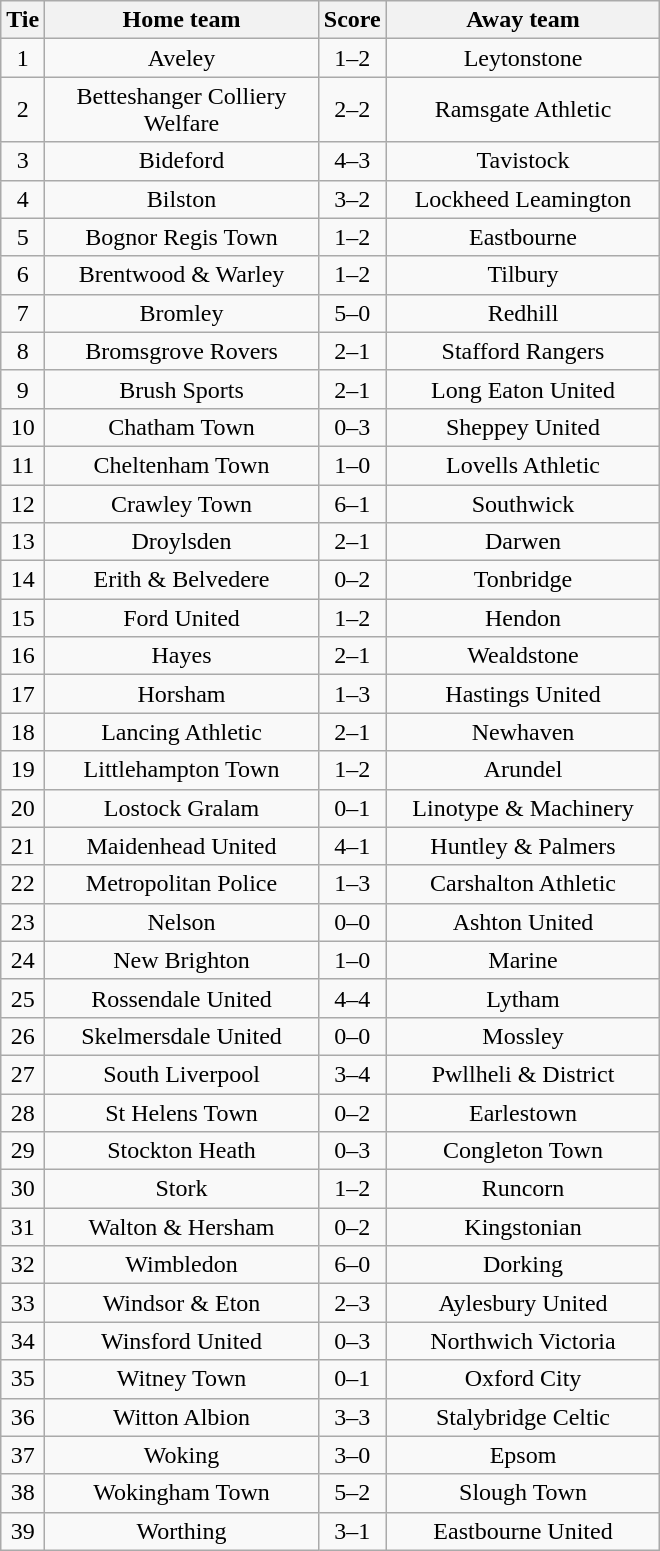<table class="wikitable" style="text-align:center;">
<tr>
<th width=20>Tie</th>
<th width=175>Home team</th>
<th width=20>Score</th>
<th width=175>Away team</th>
</tr>
<tr>
<td>1</td>
<td>Aveley</td>
<td>1–2</td>
<td>Leytonstone</td>
</tr>
<tr>
<td>2</td>
<td>Betteshanger Colliery Welfare</td>
<td>2–2</td>
<td>Ramsgate Athletic</td>
</tr>
<tr>
<td>3</td>
<td>Bideford</td>
<td>4–3</td>
<td>Tavistock</td>
</tr>
<tr>
<td>4</td>
<td>Bilston</td>
<td>3–2</td>
<td>Lockheed Leamington</td>
</tr>
<tr>
<td>5</td>
<td>Bognor Regis Town</td>
<td>1–2</td>
<td>Eastbourne</td>
</tr>
<tr>
<td>6</td>
<td>Brentwood & Warley</td>
<td>1–2</td>
<td>Tilbury</td>
</tr>
<tr>
<td>7</td>
<td>Bromley</td>
<td>5–0</td>
<td>Redhill</td>
</tr>
<tr>
<td>8</td>
<td>Bromsgrove Rovers</td>
<td>2–1</td>
<td>Stafford Rangers</td>
</tr>
<tr>
<td>9</td>
<td>Brush Sports</td>
<td>2–1</td>
<td>Long Eaton United</td>
</tr>
<tr>
<td>10</td>
<td>Chatham Town</td>
<td>0–3</td>
<td>Sheppey United</td>
</tr>
<tr>
<td>11</td>
<td>Cheltenham Town</td>
<td>1–0</td>
<td>Lovells Athletic</td>
</tr>
<tr>
<td>12</td>
<td>Crawley Town</td>
<td>6–1</td>
<td>Southwick</td>
</tr>
<tr>
<td>13</td>
<td>Droylsden</td>
<td>2–1</td>
<td>Darwen</td>
</tr>
<tr>
<td>14</td>
<td>Erith & Belvedere</td>
<td>0–2</td>
<td>Tonbridge</td>
</tr>
<tr>
<td>15</td>
<td>Ford United</td>
<td>1–2</td>
<td>Hendon</td>
</tr>
<tr>
<td>16</td>
<td>Hayes</td>
<td>2–1</td>
<td>Wealdstone</td>
</tr>
<tr>
<td>17</td>
<td>Horsham</td>
<td>1–3</td>
<td>Hastings United</td>
</tr>
<tr>
<td>18</td>
<td>Lancing Athletic</td>
<td>2–1</td>
<td>Newhaven</td>
</tr>
<tr>
<td>19</td>
<td>Littlehampton Town</td>
<td>1–2</td>
<td>Arundel</td>
</tr>
<tr>
<td>20</td>
<td>Lostock Gralam</td>
<td>0–1</td>
<td>Linotype & Machinery</td>
</tr>
<tr>
<td>21</td>
<td>Maidenhead United</td>
<td>4–1</td>
<td>Huntley & Palmers</td>
</tr>
<tr>
<td>22</td>
<td>Metropolitan Police</td>
<td>1–3</td>
<td>Carshalton Athletic</td>
</tr>
<tr>
<td>23</td>
<td>Nelson</td>
<td>0–0</td>
<td>Ashton United</td>
</tr>
<tr>
<td>24</td>
<td>New Brighton</td>
<td>1–0</td>
<td>Marine</td>
</tr>
<tr>
<td>25</td>
<td>Rossendale United</td>
<td>4–4</td>
<td>Lytham</td>
</tr>
<tr>
<td>26</td>
<td>Skelmersdale United</td>
<td>0–0</td>
<td>Mossley</td>
</tr>
<tr>
<td>27</td>
<td>South Liverpool</td>
<td>3–4</td>
<td>Pwllheli & District</td>
</tr>
<tr>
<td>28</td>
<td>St Helens Town</td>
<td>0–2</td>
<td>Earlestown</td>
</tr>
<tr>
<td>29</td>
<td>Stockton Heath</td>
<td>0–3</td>
<td>Congleton Town</td>
</tr>
<tr>
<td>30</td>
<td>Stork</td>
<td>1–2</td>
<td>Runcorn</td>
</tr>
<tr>
<td>31</td>
<td>Walton & Hersham</td>
<td>0–2</td>
<td>Kingstonian</td>
</tr>
<tr>
<td>32</td>
<td>Wimbledon</td>
<td>6–0</td>
<td>Dorking</td>
</tr>
<tr>
<td>33</td>
<td>Windsor & Eton</td>
<td>2–3</td>
<td>Aylesbury United</td>
</tr>
<tr>
<td>34</td>
<td>Winsford United</td>
<td>0–3</td>
<td>Northwich Victoria</td>
</tr>
<tr>
<td>35</td>
<td>Witney Town</td>
<td>0–1</td>
<td>Oxford City</td>
</tr>
<tr>
<td>36</td>
<td>Witton Albion</td>
<td>3–3</td>
<td>Stalybridge Celtic</td>
</tr>
<tr>
<td>37</td>
<td>Woking</td>
<td>3–0</td>
<td>Epsom</td>
</tr>
<tr>
<td>38</td>
<td>Wokingham Town</td>
<td>5–2</td>
<td>Slough Town</td>
</tr>
<tr>
<td>39</td>
<td>Worthing</td>
<td>3–1</td>
<td>Eastbourne United</td>
</tr>
</table>
